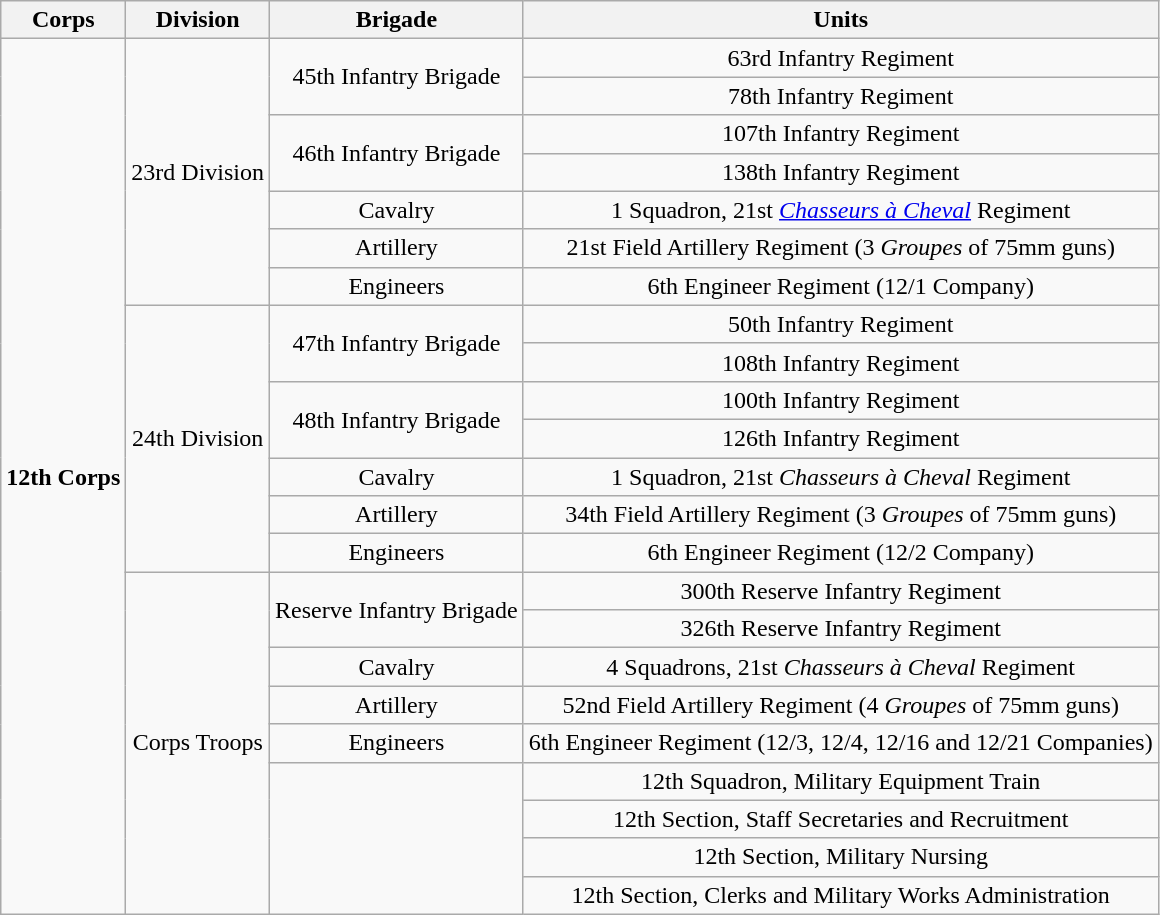<table class="wikitable" style="text-align:center;">
<tr>
<th>Corps</th>
<th>Division</th>
<th>Brigade</th>
<th>Units</th>
</tr>
<tr>
<td ROWSPAN=23><strong>12th Corps</strong></td>
<td ROWSPAN=7>23rd Division</td>
<td ROWSPAN=2>45th Infantry Brigade</td>
<td>63rd Infantry Regiment</td>
</tr>
<tr>
<td>78th Infantry Regiment</td>
</tr>
<tr>
<td ROWSPAN=2>46th Infantry Brigade</td>
<td>107th Infantry Regiment</td>
</tr>
<tr>
<td>138th Infantry Regiment</td>
</tr>
<tr>
<td>Cavalry</td>
<td>1 Squadron, 21st <em><a href='#'>Chasseurs à Cheval</a></em> Regiment</td>
</tr>
<tr>
<td>Artillery</td>
<td>21st Field Artillery Regiment (3 <em>Groupes</em> of 75mm guns)</td>
</tr>
<tr>
<td>Engineers</td>
<td>6th Engineer Regiment (12/1 Company)</td>
</tr>
<tr>
<td ROWSPAN=7>24th Division</td>
<td ROWSPAN=2>47th Infantry Brigade</td>
<td>50th Infantry Regiment</td>
</tr>
<tr>
<td>108th Infantry Regiment</td>
</tr>
<tr>
<td ROWSPAN=2>48th Infantry Brigade</td>
<td>100th Infantry Regiment</td>
</tr>
<tr>
<td>126th Infantry Regiment</td>
</tr>
<tr>
<td>Cavalry</td>
<td>1 Squadron, 21st <em>Chasseurs à Cheval</em> Regiment</td>
</tr>
<tr>
<td>Artillery</td>
<td>34th Field Artillery Regiment (3 <em>Groupes</em> of 75mm guns)</td>
</tr>
<tr>
<td>Engineers</td>
<td>6th Engineer Regiment (12/2 Company)</td>
</tr>
<tr>
<td ROWSPAN=9>Corps Troops</td>
<td ROWSPAN=2>Reserve Infantry Brigade</td>
<td>300th Reserve Infantry Regiment</td>
</tr>
<tr>
<td>326th Reserve Infantry Regiment</td>
</tr>
<tr>
<td>Cavalry</td>
<td>4 Squadrons, 21st <em>Chasseurs à Cheval</em> Regiment</td>
</tr>
<tr>
<td>Artillery</td>
<td>52nd Field Artillery Regiment (4 <em>Groupes</em> of 75mm guns)</td>
</tr>
<tr>
<td>Engineers</td>
<td>6th Engineer Regiment (12/3, 12/4, 12/16 and 12/21 Companies)</td>
</tr>
<tr>
<td ROWSPAN=4></td>
<td>12th Squadron, Military Equipment Train</td>
</tr>
<tr>
<td>12th Section, Staff Secretaries and Recruitment</td>
</tr>
<tr>
<td>12th Section, Military Nursing</td>
</tr>
<tr>
<td>12th Section, Clerks and Military Works Administration</td>
</tr>
</table>
